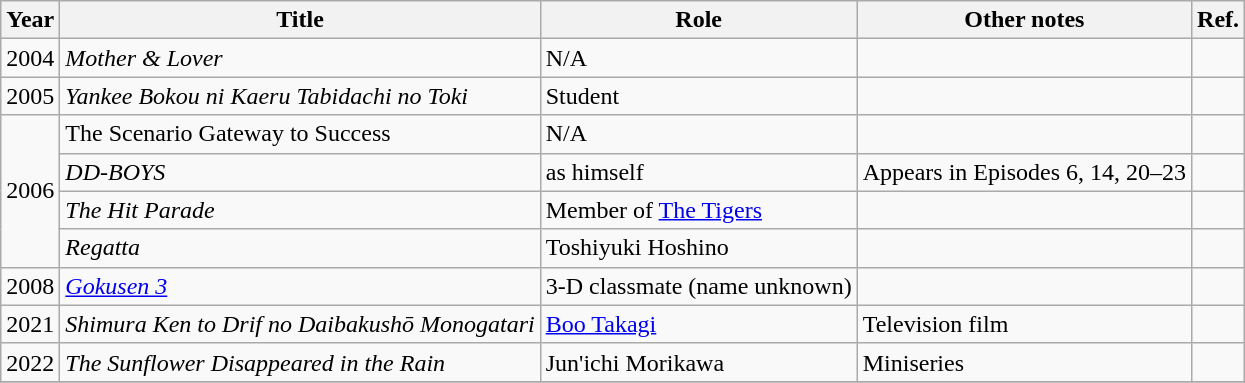<table class="wikitable">
<tr>
<th>Year</th>
<th>Title</th>
<th>Role</th>
<th>Other notes</th>
<th>Ref.</th>
</tr>
<tr>
<td>2004</td>
<td><em>Mother & Lover</em></td>
<td>N/A</td>
<td></td>
<td></td>
</tr>
<tr>
<td>2005</td>
<td><em>Yankee Bokou ni Kaeru Tabidachi no Toki</em></td>
<td>Student</td>
<td></td>
<td></td>
</tr>
<tr>
<td rowspan="4">2006</td>
<td>The Scenario Gateway to Success</td>
<td>N/A</td>
<td></td>
<td></td>
</tr>
<tr>
<td><em>DD-BOYS</em></td>
<td>as himself</td>
<td>Appears in Episodes 6, 14, 20–23</td>
<td></td>
</tr>
<tr>
<td><em>The Hit Parade</em></td>
<td>Member of <a href='#'>The Tigers</a></td>
<td></td>
<td></td>
</tr>
<tr>
<td><em>Regatta</em></td>
<td>Toshiyuki Hoshino</td>
<td></td>
<td></td>
</tr>
<tr>
<td>2008</td>
<td><em><a href='#'>Gokusen 3</a></em></td>
<td>3-D classmate (name unknown)</td>
<td></td>
<td></td>
</tr>
<tr>
<td>2021</td>
<td><em>Shimura Ken to Drif no Daibakushō Monogatari</em></td>
<td><a href='#'>Boo Takagi</a></td>
<td>Television film</td>
<td></td>
</tr>
<tr>
<td>2022</td>
<td><em>The Sunflower Disappeared in the Rain</em></td>
<td>Jun'ichi Morikawa</td>
<td>Miniseries</td>
<td></td>
</tr>
<tr>
</tr>
</table>
